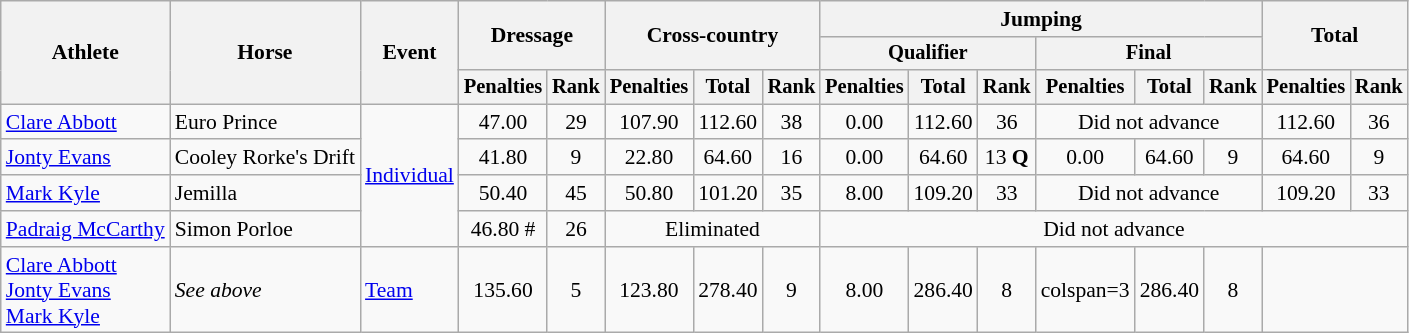<table class=wikitable style="font-size:90%">
<tr>
<th rowspan="3">Athlete</th>
<th rowspan="3">Horse</th>
<th rowspan="3">Event</th>
<th colspan="2" rowspan="2">Dressage</th>
<th colspan="3" rowspan="2">Cross-country</th>
<th colspan="6">Jumping</th>
<th colspan="2" rowspan="2">Total</th>
</tr>
<tr style="font-size:95%">
<th colspan="3">Qualifier</th>
<th colspan="3">Final</th>
</tr>
<tr style="font-size:95%">
<th>Penalties</th>
<th>Rank</th>
<th>Penalties</th>
<th>Total</th>
<th>Rank</th>
<th>Penalties</th>
<th>Total</th>
<th>Rank</th>
<th>Penalties</th>
<th>Total</th>
<th>Rank</th>
<th>Penalties</th>
<th>Rank</th>
</tr>
<tr align=center>
<td align=left><a href='#'>Clare Abbott</a></td>
<td align=left>Euro Prince</td>
<td align=left rowspan=4><a href='#'>Individual</a></td>
<td>47.00</td>
<td>29</td>
<td>107.90</td>
<td>112.60</td>
<td>38</td>
<td>0.00</td>
<td>112.60</td>
<td>36</td>
<td colspan=3>Did not advance</td>
<td>112.60</td>
<td>36</td>
</tr>
<tr align=center>
<td align=left><a href='#'>Jonty Evans</a></td>
<td align=left>Cooley Rorke's Drift</td>
<td>41.80</td>
<td>9</td>
<td>22.80</td>
<td>64.60</td>
<td>16</td>
<td>0.00</td>
<td>64.60</td>
<td>13 <strong>Q</strong></td>
<td>0.00</td>
<td>64.60</td>
<td>9</td>
<td>64.60</td>
<td>9</td>
</tr>
<tr align=center>
<td align=left><a href='#'>Mark Kyle</a></td>
<td align=left>Jemilla</td>
<td>50.40</td>
<td>45</td>
<td>50.80</td>
<td>101.20</td>
<td>35</td>
<td>8.00</td>
<td>109.20</td>
<td>33</td>
<td colspan=3>Did not advance</td>
<td>109.20</td>
<td>33</td>
</tr>
<tr align="center">
<td align=left><a href='#'>Padraig McCarthy</a></td>
<td align=left>Simon Porloe</td>
<td>46.80 #</td>
<td>26</td>
<td colspan=3>Eliminated</td>
<td colspan=8>Did not advance</td>
</tr>
<tr align=center>
<td align=left><a href='#'>Clare Abbott</a><br><a href='#'>Jonty Evans</a><br><a href='#'>Mark Kyle</a></td>
<td align=left><em>See above</em></td>
<td align=left><a href='#'>Team</a></td>
<td>135.60</td>
<td>5</td>
<td>123.80</td>
<td>278.40</td>
<td>9</td>
<td>8.00</td>
<td>286.40</td>
<td>8</td>
<td>colspan=3 </td>
<td>286.40</td>
<td>8</td>
</tr>
</table>
